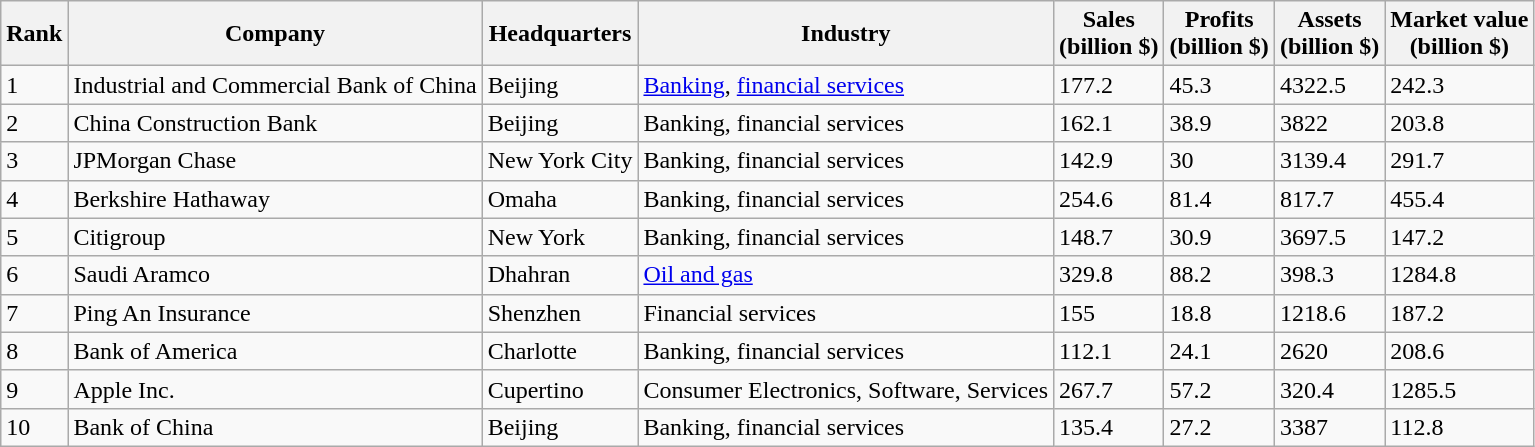<table class="wikitable sortable">
<tr>
<th>Rank</th>
<th>Company</th>
<th>Headquarters</th>
<th>Industry</th>
<th>Sales <br> (billion $)</th>
<th>Profits <br> (billion $)</th>
<th>Assets <br> (billion $)</th>
<th>Market value <br> (billion $)</th>
</tr>
<tr>
<td>1</td>
<td>Industrial and Commercial Bank of China</td>
<td>Beijing</td>
<td><a href='#'>Banking</a>, <a href='#'>financial services</a></td>
<td>177.2</td>
<td>45.3</td>
<td>4322.5</td>
<td>242.3</td>
</tr>
<tr>
<td>2</td>
<td>China Construction Bank</td>
<td>Beijing</td>
<td>Banking, financial services</td>
<td>162.1</td>
<td>38.9</td>
<td>3822</td>
<td>203.8</td>
</tr>
<tr>
<td>3</td>
<td>JPMorgan Chase</td>
<td>New York City</td>
<td>Banking, financial services</td>
<td>142.9</td>
<td>30</td>
<td>3139.4</td>
<td>291.7</td>
</tr>
<tr>
<td>4</td>
<td>Berkshire Hathaway</td>
<td>Omaha</td>
<td>Banking, financial services</td>
<td>254.6</td>
<td>81.4</td>
<td>817.7</td>
<td>455.4</td>
</tr>
<tr>
<td>5</td>
<td>Citigroup</td>
<td>New York</td>
<td>Banking, financial services</td>
<td>148.7</td>
<td>30.9</td>
<td>3697.5</td>
<td>147.2</td>
</tr>
<tr>
<td>6</td>
<td>Saudi Aramco</td>
<td>Dhahran</td>
<td><a href='#'>Oil and gas</a></td>
<td>329.8</td>
<td>88.2</td>
<td>398.3</td>
<td>1284.8</td>
</tr>
<tr>
<td>7</td>
<td>Ping An Insurance</td>
<td>Shenzhen</td>
<td>Financial services</td>
<td>155</td>
<td>18.8</td>
<td>1218.6</td>
<td>187.2</td>
</tr>
<tr>
<td>8</td>
<td>Bank of America</td>
<td>Charlotte</td>
<td>Banking, financial services</td>
<td>112.1</td>
<td>24.1</td>
<td>2620</td>
<td>208.6</td>
</tr>
<tr>
<td>9</td>
<td>Apple Inc.</td>
<td>Cupertino</td>
<td>Consumer Electronics, Software, Services</td>
<td>267.7</td>
<td>57.2</td>
<td>320.4</td>
<td>1285.5</td>
</tr>
<tr>
<td>10</td>
<td>Bank of China</td>
<td>Beijing</td>
<td>Banking, financial services</td>
<td>135.4</td>
<td>27.2</td>
<td>3387</td>
<td>112.8</td>
</tr>
</table>
